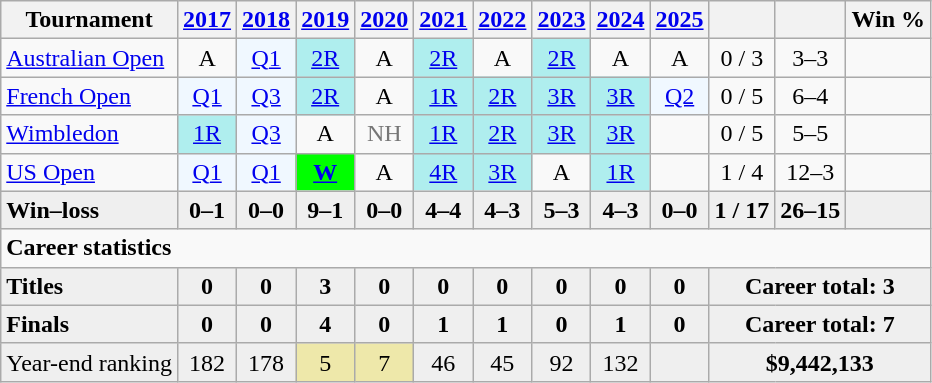<table class=wikitable style=text-align:center>
<tr>
<th>Tournament</th>
<th><a href='#'>2017</a></th>
<th><a href='#'>2018</a></th>
<th><a href='#'>2019</a></th>
<th><a href='#'>2020</a></th>
<th><a href='#'>2021</a></th>
<th><a href='#'>2022</a></th>
<th><a href='#'>2023</a></th>
<th><a href='#'>2024</a></th>
<th><a href='#'>2025</a></th>
<th></th>
<th></th>
<th>Win %</th>
</tr>
<tr>
<td style=text-align:left><a href='#'>Australian Open</a></td>
<td>A</td>
<td style=background:#f0f8ff><a href='#'>Q1</a></td>
<td style=background:#afeeee><a href='#'>2R</a></td>
<td>A</td>
<td style=background:#afeeee><a href='#'>2R</a></td>
<td>A</td>
<td style=background:#afeeee><a href='#'>2R</a></td>
<td>A</td>
<td>A</td>
<td>0 / 3</td>
<td>3–3</td>
<td></td>
</tr>
<tr>
<td style=text-align:left><a href='#'>French Open</a></td>
<td style=background:#f0f8ff><a href='#'>Q1</a></td>
<td style=background:#f0f8ff><a href='#'>Q3</a></td>
<td style=background:#afeeee><a href='#'>2R</a></td>
<td>A</td>
<td style=background:#afeeee><a href='#'>1R</a></td>
<td style=background:#afeeee><a href='#'>2R</a></td>
<td style=background:#afeeee><a href='#'>3R</a></td>
<td style=background:#afeeee><a href='#'>3R</a></td>
<td style=background:#f0f8ff><a href='#'>Q2</a></td>
<td>0 / 5</td>
<td>6–4</td>
<td></td>
</tr>
<tr>
<td style=text-align:left><a href='#'>Wimbledon</a></td>
<td style=background:#afeeee><a href='#'>1R</a></td>
<td style=background:#f0f8ff><a href='#'>Q3</a></td>
<td>A</td>
<td style=color:#767676>NH</td>
<td style=background:#afeeee><a href='#'>1R</a></td>
<td style=background:#afeeee><a href='#'>2R</a></td>
<td style=background:#afeeee><a href='#'>3R</a></td>
<td style=background:#afeeee><a href='#'>3R</a></td>
<td></td>
<td>0 / 5</td>
<td>5–5</td>
<td></td>
</tr>
<tr>
<td style=text-align:left><a href='#'>US Open</a></td>
<td style=background:#f0f8ff><a href='#'>Q1</a></td>
<td style=background:#f0f8ff><a href='#'>Q1</a></td>
<td style=background:lime><a href='#'><strong>W</strong></a></td>
<td>A</td>
<td style=background:#afeeee><a href='#'>4R</a></td>
<td style=background:#afeeee><a href='#'>3R</a></td>
<td>A</td>
<td style=background:#afeeee><a href='#'>1R</a></td>
<td></td>
<td>1 / 4</td>
<td>12–3</td>
<td></td>
</tr>
<tr style=font-weight:bold;background:#efefef>
<td style=text-align:left>Win–loss</td>
<td>0–1</td>
<td>0–0</td>
<td>9–1</td>
<td>0–0</td>
<td>4–4</td>
<td>4–3</td>
<td>5–3</td>
<td>4–3</td>
<td>0–0</td>
<td>1 / 17</td>
<td>26–15</td>
<td></td>
</tr>
<tr>
<td colspan="13" align="left"><strong>Career statistics</strong></td>
</tr>
<tr style=font-weight:bold;background:#efefef>
<td align=left>Titles</td>
<td>0</td>
<td>0</td>
<td>3</td>
<td>0</td>
<td>0</td>
<td>0</td>
<td>0</td>
<td>0</td>
<td>0</td>
<td colspan=3>Career total: 3</td>
</tr>
<tr style=font-weight:bold;background:#efefef>
<td align=left>Finals</td>
<td>0</td>
<td>0</td>
<td>4</td>
<td>0</td>
<td>1</td>
<td>1</td>
<td>0</td>
<td>1</td>
<td>0</td>
<td colspan=3>Career total: 7</td>
</tr>
<tr bgcolor=efefef>
<td align=left>Year-end ranking</td>
<td>182</td>
<td>178</td>
<td bgcolor=eee8aa>5</td>
<td bgcolor=eee8aa>7</td>
<td>46</td>
<td>45</td>
<td>92</td>
<td>132</td>
<td></td>
<td colspan=3><strong>$9,442,133</strong></td>
</tr>
</table>
